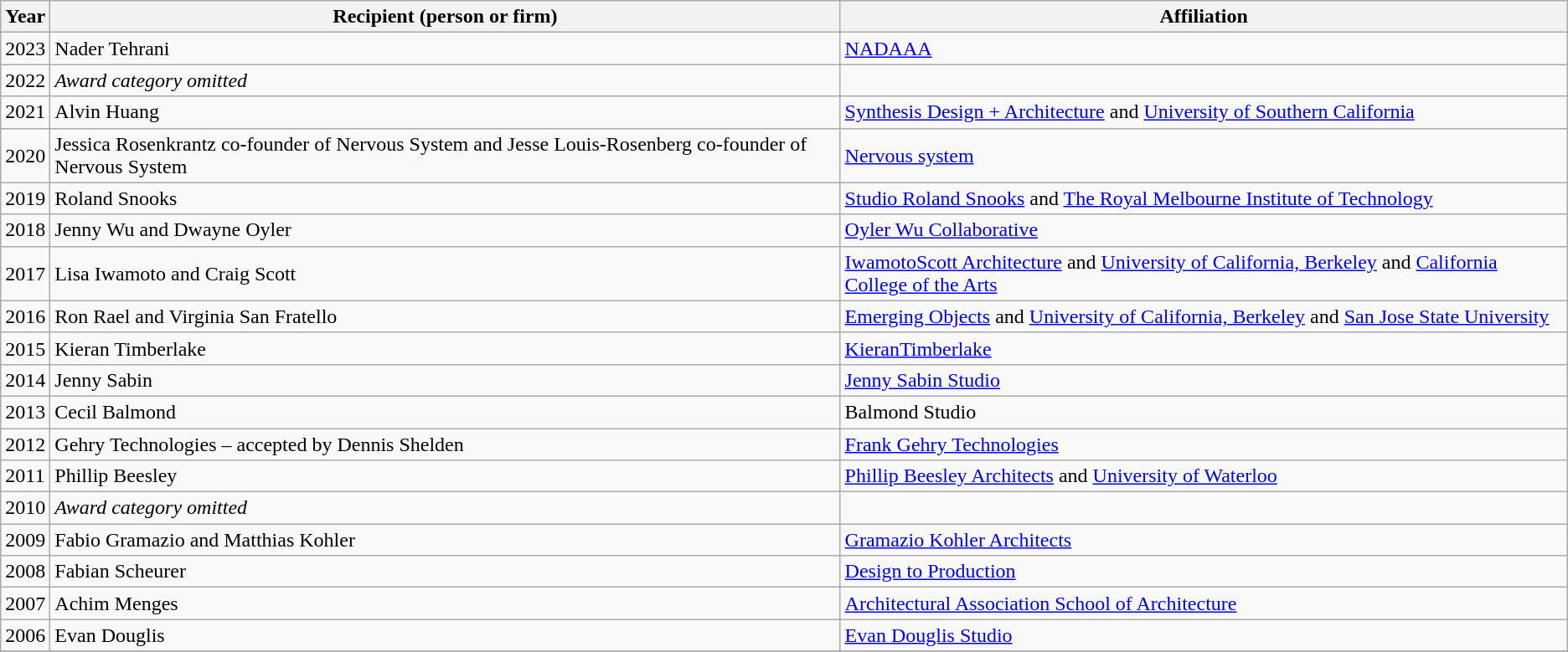<table class="wikitable">
<tr>
<th>Year</th>
<th>Recipient (person or firm)</th>
<th>Affiliation</th>
</tr>
<tr>
<td>2023</td>
<td>Nader Tehrani</td>
<td><a href='#'>NADAAA</a></td>
</tr>
<tr>
<td>2022</td>
<td><em>Award category omitted</em></td>
<td></td>
</tr>
<tr>
<td>2021</td>
<td>Alvin Huang</td>
<td><a href='#'>Synthesis Design + Architecture</a> and <a href='#'>University of Southern California</a></td>
</tr>
<tr>
<td>2020</td>
<td>Jessica Rosenkrantz co-founder of Nervous System and Jesse Louis-Rosenberg co-founder of Nervous System</td>
<td><a href='#'>Nervous system</a></td>
</tr>
<tr>
<td>2019</td>
<td>Roland Snooks</td>
<td><a href='#'>Studio Roland Snooks</a> and <a href='#'>The Royal Melbourne Institute of Technology</a></td>
</tr>
<tr>
<td>2018</td>
<td>Jenny Wu and Dwayne Oyler</td>
<td><a href='#'>Oyler Wu Collaborative</a></td>
</tr>
<tr>
<td>2017</td>
<td>Lisa Iwamoto and Craig Scott</td>
<td><a href='#'>IwamotoScott Architecture</a> and <a href='#'>University of California, Berkeley</a> and <a href='#'>California College of the Arts</a></td>
</tr>
<tr>
<td>2016</td>
<td>Ron Rael and Virginia San Fratello</td>
<td><a href='#'>Emerging Objects</a> and <a href='#'>University of California, Berkeley</a> and <a href='#'>San Jose State University</a></td>
</tr>
<tr>
<td>2015</td>
<td>Kieran Timberlake</td>
<td><a href='#'>KieranTimberlake</a></td>
</tr>
<tr>
<td>2014</td>
<td>Jenny Sabin</td>
<td><a href='#'>Jenny Sabin Studio</a></td>
</tr>
<tr>
<td>2013</td>
<td>Cecil Balmond</td>
<td>Balmond Studio</td>
</tr>
<tr>
<td>2012</td>
<td>Gehry Technologies – accepted by Dennis Shelden</td>
<td><a href='#'>Frank Gehry Technologies</a></td>
</tr>
<tr>
<td>2011</td>
<td>Phillip Beesley</td>
<td><a href='#'>Phillip Beesley Architects</a> and <a href='#'>University of Waterloo</a></td>
</tr>
<tr>
<td>2010</td>
<td><em>Award category omitted</em></td>
<td></td>
</tr>
<tr>
<td>2009</td>
<td>Fabio Gramazio and Matthias Kohler</td>
<td><a href='#'>Gramazio Kohler Architects</a></td>
</tr>
<tr>
<td>2008</td>
<td>Fabian Scheurer</td>
<td><a href='#'>Design to Production</a></td>
</tr>
<tr>
<td>2007</td>
<td>Achim Menges</td>
<td><a href='#'>Architectural Association School of Architecture</a></td>
</tr>
<tr>
<td>2006</td>
<td>Evan Douglis</td>
<td><a href='#'>Evan Douglis Studio</a></td>
</tr>
<tr>
</tr>
</table>
